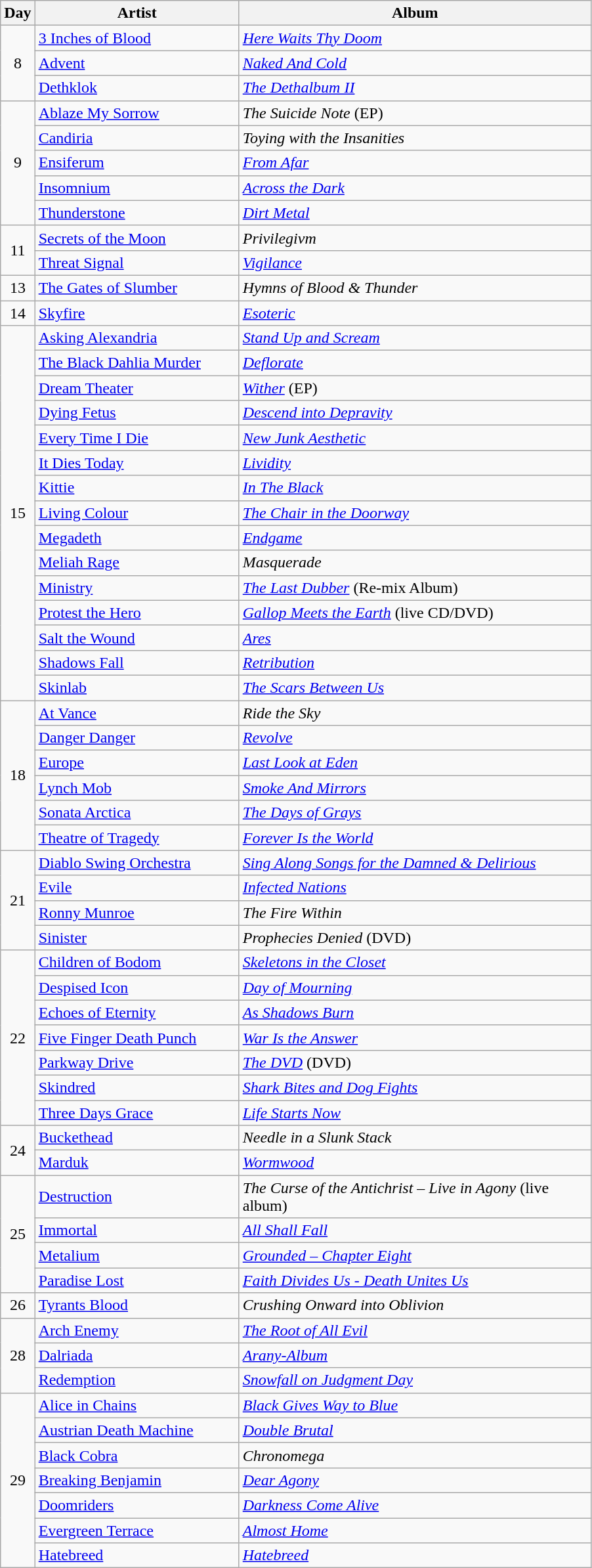<table class="wikitable">
<tr>
<th>Day</th>
<th style="width:200px;">Artist</th>
<th style="width:350px;">Album</th>
</tr>
<tr>
<td style="text-align:center;" rowspan="3">8</td>
<td><a href='#'>3 Inches of Blood</a></td>
<td><em><a href='#'>Here Waits Thy Doom</a></em></td>
</tr>
<tr>
<td><a href='#'>Advent</a></td>
<td><em><a href='#'>Naked And Cold</a></em></td>
</tr>
<tr>
<td><a href='#'>Dethklok</a></td>
<td><em><a href='#'>The Dethalbum II</a></em></td>
</tr>
<tr>
<td style="text-align:center;" rowspan="5">9</td>
<td><a href='#'>Ablaze My Sorrow</a></td>
<td><em>The Suicide Note</em> (EP)</td>
</tr>
<tr>
<td><a href='#'>Candiria</a></td>
<td><em>Toying with the Insanities</em></td>
</tr>
<tr>
<td><a href='#'>Ensiferum</a></td>
<td><em><a href='#'>From Afar</a></em></td>
</tr>
<tr>
<td><a href='#'>Insomnium</a></td>
<td><em><a href='#'>Across the Dark</a></em></td>
</tr>
<tr>
<td><a href='#'>Thunderstone</a></td>
<td><em><a href='#'>Dirt Metal</a></em></td>
</tr>
<tr>
<td style="text-align:center;" rowspan="2">11</td>
<td><a href='#'>Secrets of the Moon</a></td>
<td><em>Privilegivm</em></td>
</tr>
<tr>
<td><a href='#'>Threat Signal</a></td>
<td><em><a href='#'>Vigilance</a></em></td>
</tr>
<tr>
<td style="text-align:center;">13</td>
<td><a href='#'>The Gates of Slumber</a></td>
<td><em>Hymns of Blood & Thunder</em></td>
</tr>
<tr>
<td style="text-align:center;">14</td>
<td><a href='#'>Skyfire</a></td>
<td><em><a href='#'>Esoteric</a></em></td>
</tr>
<tr>
<td style="text-align:center;" rowspan="15">15</td>
<td><a href='#'>Asking Alexandria</a></td>
<td><em><a href='#'>Stand Up and Scream</a></em></td>
</tr>
<tr>
<td><a href='#'>The Black Dahlia Murder</a></td>
<td><em><a href='#'>Deflorate</a></em></td>
</tr>
<tr>
<td><a href='#'>Dream Theater</a></td>
<td><em><a href='#'>Wither</a></em> (EP)</td>
</tr>
<tr>
<td><a href='#'>Dying Fetus</a></td>
<td><em><a href='#'>Descend into Depravity</a></em></td>
</tr>
<tr>
<td><a href='#'>Every Time I Die</a></td>
<td><em><a href='#'>New Junk Aesthetic</a></em></td>
</tr>
<tr>
<td><a href='#'>It Dies Today</a></td>
<td><em><a href='#'>Lividity</a></em></td>
</tr>
<tr>
<td><a href='#'>Kittie</a></td>
<td><em><a href='#'>In The Black</a></em></td>
</tr>
<tr>
<td><a href='#'>Living Colour</a></td>
<td><em><a href='#'>The Chair in the Doorway</a></em></td>
</tr>
<tr>
<td><a href='#'>Megadeth</a></td>
<td><em><a href='#'>Endgame</a></em></td>
</tr>
<tr>
<td><a href='#'>Meliah Rage</a></td>
<td><em>Masquerade</em></td>
</tr>
<tr>
<td><a href='#'>Ministry</a></td>
<td><em><a href='#'>The Last Dubber</a></em> (Re-mix Album)</td>
</tr>
<tr>
<td><a href='#'>Protest the Hero</a></td>
<td><em><a href='#'>Gallop Meets the Earth</a></em> (live CD/DVD)</td>
</tr>
<tr>
<td><a href='#'>Salt the Wound</a></td>
<td><em><a href='#'>Ares</a></em></td>
</tr>
<tr>
<td><a href='#'>Shadows Fall</a></td>
<td><em><a href='#'>Retribution</a></em></td>
</tr>
<tr>
<td><a href='#'>Skinlab</a></td>
<td><em><a href='#'>The Scars Between Us</a></em></td>
</tr>
<tr>
<td style="text-align:center;" rowspan="6">18</td>
<td><a href='#'>At Vance</a></td>
<td><em>Ride the Sky</em></td>
</tr>
<tr>
<td><a href='#'>Danger Danger</a></td>
<td><em><a href='#'>Revolve</a></em></td>
</tr>
<tr>
<td><a href='#'>Europe</a></td>
<td><em><a href='#'>Last Look at Eden</a></em></td>
</tr>
<tr>
<td><a href='#'>Lynch Mob</a></td>
<td><em><a href='#'>Smoke And Mirrors</a></em></td>
</tr>
<tr>
<td><a href='#'>Sonata Arctica</a></td>
<td><em><a href='#'>The Days of Grays</a></em></td>
</tr>
<tr>
<td><a href='#'>Theatre of Tragedy</a></td>
<td><em><a href='#'>Forever Is the World</a></em></td>
</tr>
<tr>
<td style="text-align:center;" rowspan="4">21</td>
<td><a href='#'>Diablo Swing Orchestra</a></td>
<td><em><a href='#'>Sing Along Songs for the Damned & Delirious</a></em></td>
</tr>
<tr>
<td><a href='#'>Evile</a></td>
<td><em><a href='#'>Infected Nations</a></em></td>
</tr>
<tr>
<td><a href='#'>Ronny Munroe</a></td>
<td><em>The Fire Within</em></td>
</tr>
<tr>
<td><a href='#'>Sinister</a></td>
<td><em>Prophecies Denied</em> (DVD)</td>
</tr>
<tr>
<td style="text-align:center;" rowspan="7">22</td>
<td><a href='#'>Children of Bodom</a></td>
<td><em><a href='#'>Skeletons in the Closet</a></em></td>
</tr>
<tr>
<td><a href='#'>Despised Icon</a></td>
<td><em><a href='#'>Day of Mourning</a></em></td>
</tr>
<tr>
<td><a href='#'>Echoes of Eternity</a></td>
<td><em><a href='#'>As Shadows Burn</a></em></td>
</tr>
<tr>
<td><a href='#'>Five Finger Death Punch</a></td>
<td><em><a href='#'>War Is the Answer</a></em></td>
</tr>
<tr>
<td><a href='#'>Parkway Drive</a></td>
<td><em><a href='#'>The DVD</a></em> (DVD)</td>
</tr>
<tr>
<td><a href='#'>Skindred</a></td>
<td><em><a href='#'>Shark Bites and Dog Fights</a></em></td>
</tr>
<tr>
<td><a href='#'>Three Days Grace</a></td>
<td><em><a href='#'>Life Starts Now</a></em></td>
</tr>
<tr>
<td style="text-align:center;" rowspan="2">24</td>
<td><a href='#'>Buckethead</a></td>
<td><em>Needle in a Slunk Stack</em></td>
</tr>
<tr>
<td><a href='#'>Marduk</a></td>
<td><em><a href='#'>Wormwood</a></em></td>
</tr>
<tr>
<td style="text-align:center;" rowspan="4">25</td>
<td><a href='#'>Destruction</a></td>
<td><em>The Curse of the Antichrist – Live in Agony</em> (live album)</td>
</tr>
<tr>
<td><a href='#'>Immortal</a></td>
<td><em><a href='#'>All Shall Fall</a></em></td>
</tr>
<tr>
<td><a href='#'>Metalium</a></td>
<td><em><a href='#'>Grounded – Chapter Eight</a></em></td>
</tr>
<tr>
<td><a href='#'>Paradise Lost</a></td>
<td><em><a href='#'>Faith Divides Us - Death Unites Us</a></em></td>
</tr>
<tr>
<td style="text-align:center;">26</td>
<td><a href='#'>Tyrants Blood</a></td>
<td><em>Crushing Onward into Oblivion</em></td>
</tr>
<tr>
<td style="text-align:center;" rowspan="3">28</td>
<td><a href='#'>Arch Enemy</a></td>
<td><em><a href='#'>The Root of All Evil</a></em></td>
</tr>
<tr>
<td><a href='#'>Dalriada</a></td>
<td><em><a href='#'>Arany-Album</a></em></td>
</tr>
<tr>
<td><a href='#'>Redemption</a></td>
<td><em><a href='#'>Snowfall on Judgment Day</a></em></td>
</tr>
<tr>
<td style="text-align:center;" rowspan="7">29</td>
<td><a href='#'>Alice in Chains</a></td>
<td><em><a href='#'>Black Gives Way to Blue</a></em></td>
</tr>
<tr>
<td><a href='#'>Austrian Death Machine</a></td>
<td><em><a href='#'>Double Brutal</a></em></td>
</tr>
<tr>
<td><a href='#'>Black Cobra</a></td>
<td><em>Chronomega</em></td>
</tr>
<tr>
<td><a href='#'>Breaking Benjamin</a></td>
<td><em><a href='#'>Dear Agony</a></em></td>
</tr>
<tr>
<td><a href='#'>Doomriders</a></td>
<td><em><a href='#'>Darkness Come Alive</a></em></td>
</tr>
<tr>
<td><a href='#'>Evergreen Terrace</a></td>
<td><em><a href='#'>Almost Home</a></em></td>
</tr>
<tr>
<td><a href='#'>Hatebreed</a></td>
<td><em><a href='#'>Hatebreed</a></em></td>
</tr>
</table>
